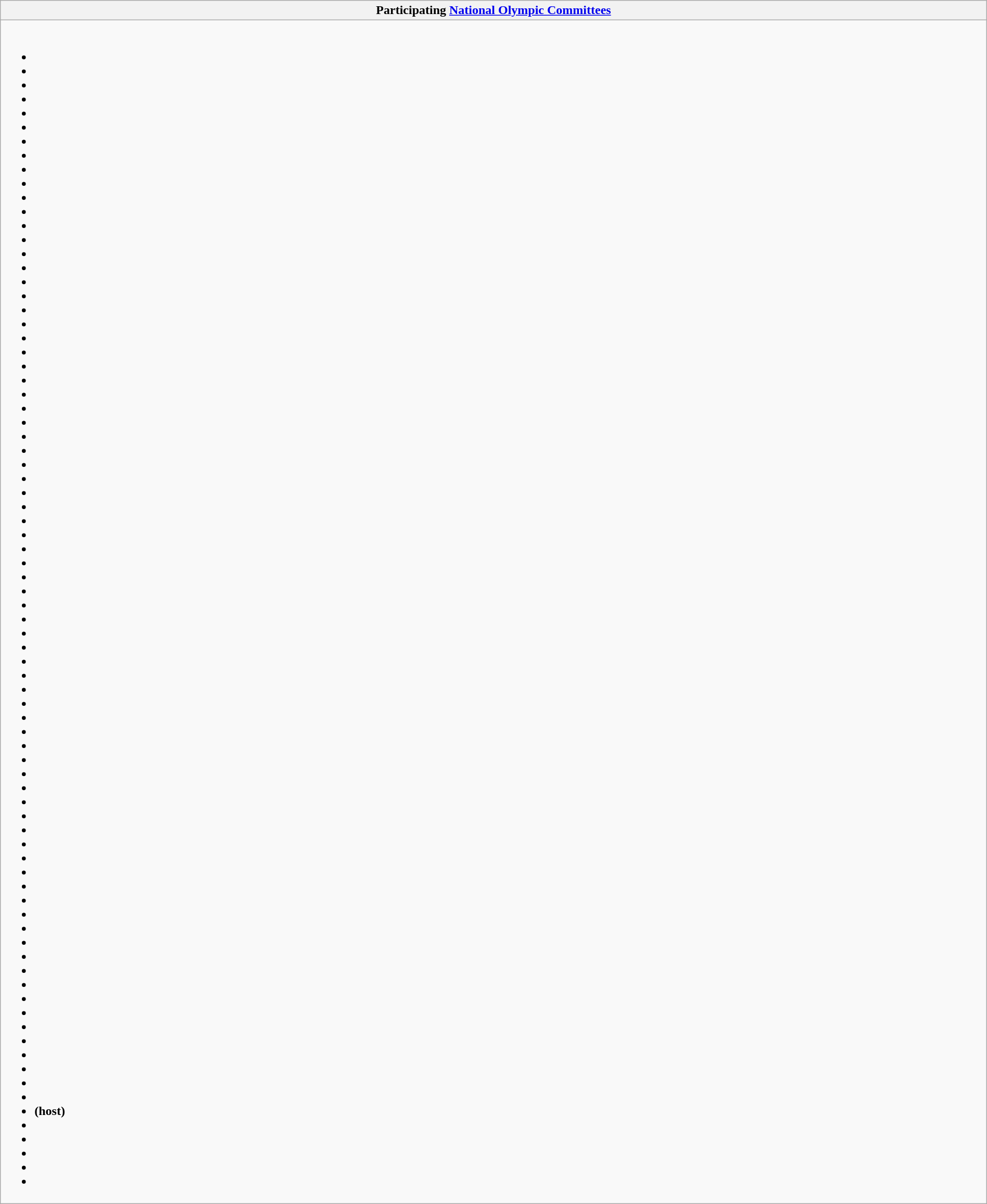<table class="wikitable collapsible" style="width:100%;">
<tr>
<th>Participating <a href='#'>National Olympic Committees</a></th>
</tr>
<tr>
<td><br><ul><li></li><li></li><li><em></em></li><li></li><li><em></em></li><li></li><li><em></em></li><li></li><li></li><li></li><li></li><li></li><li></li><li></li><li></li><li></li><li></li><li></li><li></li><li><em></em></li><li></li><li></li><li></li><li></li><li><em></em></li><li></li><li><em></em></li><li></li><li></li><li></li><li></li><li></li><li></li><li></li><li></li><li><em></em></li><li><em></em></li><li></li><li></li><li></li><li></li><li></li><li></li><li></li><li></li><li></li><li><em></em></li><li></li><li></li><li></li><li></li><li></li><li></li><li></li><li><em></em></li><li><em></em></li><li></li><li></li><li></li><li></li><li><em></em></li><li><em></em></li><li></li><li><em></em></li><li></li><li></li><li></li><li><em></em></li><li></li><li></li><li><em></em></li><li></li><li></li><li></li><li></li><li> <strong>(host)</strong></li><li></li><li></li><li></li><li></li><li></li></ul>
</td>
</tr>
</table>
